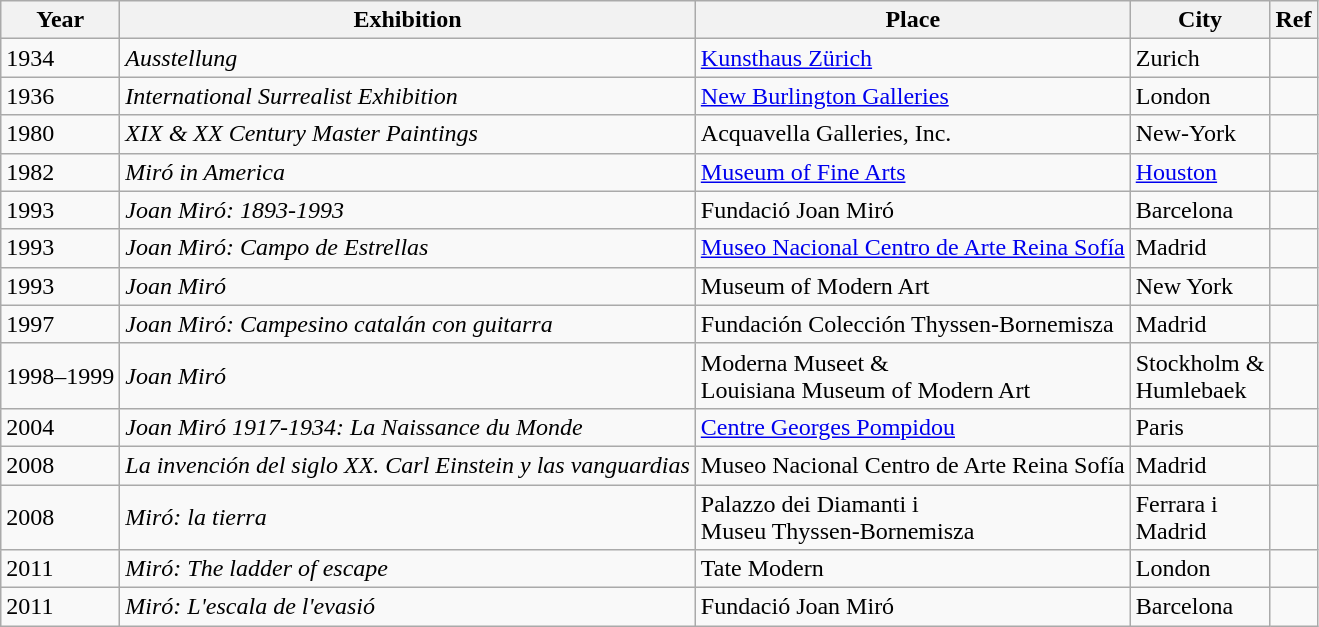<table class="wikitable">
<tr>
<th>Year</th>
<th>Exhibition</th>
<th>Place</th>
<th>City</th>
<th>Ref</th>
</tr>
<tr ----->
<td>1934</td>
<td><em>Ausstellung</em></td>
<td><a href='#'>Kunsthaus Zürich</a></td>
<td>Zurich</td>
<td></td>
</tr>
<tr ----->
<td>1936</td>
<td><em>International Surrealist Exhibition</em></td>
<td><a href='#'>New Burlington Galleries</a></td>
<td>London</td>
<td></td>
</tr>
<tr ----->
<td>1980</td>
<td><em>XIX & XX Century Master Paintings</em></td>
<td>Acquavella Galleries, Inc.</td>
<td>New-York</td>
<td></td>
</tr>
<tr ----->
<td>1982</td>
<td><em>Miró in America</em></td>
<td><a href='#'>Museum of Fine Arts</a></td>
<td><a href='#'>Houston</a></td>
<td></td>
</tr>
<tr ----->
<td>1993</td>
<td><em>Joan Miró: 1893-1993</em></td>
<td>Fundació Joan Miró</td>
<td>Barcelona</td>
<td></td>
</tr>
<tr ----->
<td>1993</td>
<td><em>Joan Miró: Campo de Estrellas</em></td>
<td><a href='#'>Museo Nacional Centro de Arte Reina Sofía</a></td>
<td>Madrid</td>
<td></td>
</tr>
<tr ----->
<td>1993</td>
<td><em>Joan Miró</em></td>
<td>Museum of Modern Art</td>
<td>New York</td>
<td></td>
</tr>
<tr ----->
<td>1997</td>
<td><em>Joan Miró: Campesino catalán con guitarra</em></td>
<td>Fundación Colección Thyssen-Bornemisza</td>
<td>Madrid</td>
<td></td>
</tr>
<tr ----->
<td>1998–1999</td>
<td><em>Joan Miró</em></td>
<td>Moderna Museet &<br> Louisiana Museum of Modern Art</td>
<td>Stockholm &<br>Humlebaek</td>
<td></td>
</tr>
<tr ----->
<td>2004</td>
<td><em>Joan Miró 1917-1934: La Naissance du Monde</em></td>
<td><a href='#'>Centre Georges Pompidou</a></td>
<td>Paris</td>
<td></td>
</tr>
<tr ----->
<td>2008</td>
<td><em>La invención del siglo XX. Carl Einstein y las vanguardias</em></td>
<td>Museo Nacional Centro de Arte Reina Sofía</td>
<td>Madrid</td>
<td></td>
</tr>
<tr ----->
<td>2008</td>
<td><em>Miró: la tierra</em></td>
<td>Palazzo dei Diamanti i<br> Museu Thyssen-Bornemisza</td>
<td>Ferrara i<br>Madrid</td>
<td></td>
</tr>
<tr ----->
<td>2011</td>
<td><em>Miró: The ladder of escape</em></td>
<td>Tate Modern</td>
<td>London</td>
<td></td>
</tr>
<tr ----->
<td>2011</td>
<td><em>Miró: L'escala de l'evasió</em></td>
<td>Fundació Joan Miró</td>
<td>Barcelona</td>
<td></td>
</tr>
</table>
